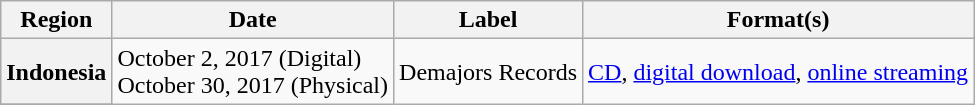<table class="wikitable plainrowheaders">
<tr>
<th scope="col">Region</th>
<th scope="col">Date</th>
<th scope="col">Label</th>
<th scope="col">Format(s)</th>
</tr>
<tr>
<th scope="row">Indonesia</th>
<td rowspan="5">October 2, 2017 (Digital)<br>October 30, 2017 (Physical)</td>
<td rowspan="5">Demajors Records</td>
<td rowspan="4"><a href='#'>CD</a>, <a href='#'>digital download</a>, <a href='#'>online streaming</a></td>
</tr>
<tr>
</tr>
</table>
